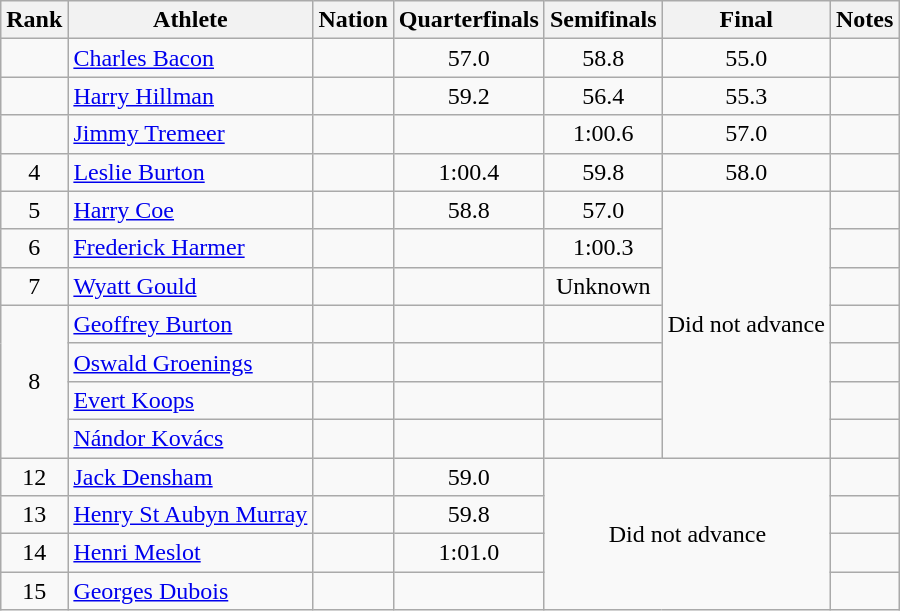<table class="wikitable sortable" style="text-align:center">
<tr>
<th>Rank</th>
<th>Athlete</th>
<th>Nation</th>
<th>Quarterfinals</th>
<th>Semifinals</th>
<th>Final</th>
<th>Notes</th>
</tr>
<tr>
<td></td>
<td align=left><a href='#'>Charles Bacon</a></td>
<td align=left></td>
<td>57.0</td>
<td>58.8</td>
<td>55.0</td>
<td></td>
</tr>
<tr>
<td></td>
<td align=left><a href='#'>Harry Hillman</a></td>
<td align=left></td>
<td>59.2</td>
<td>56.4</td>
<td>55.3</td>
<td></td>
</tr>
<tr>
<td></td>
<td align=left><a href='#'>Jimmy Tremeer</a></td>
<td align=left></td>
<td></td>
<td data-sort-value=66.6>1:00.6</td>
<td>57.0</td>
<td></td>
</tr>
<tr>
<td>4</td>
<td align=left><a href='#'>Leslie Burton</a></td>
<td align=left></td>
<td data-sort-value=60.4>1:00.4</td>
<td>59.8</td>
<td>58.0</td>
<td></td>
</tr>
<tr>
<td>5</td>
<td align=left><a href='#'>Harry Coe</a></td>
<td align=left></td>
<td>58.8</td>
<td>57.0</td>
<td rowspan=7 data-sort-value=99.9>Did not advance</td>
<td></td>
</tr>
<tr>
<td>6</td>
<td align=left><a href='#'>Frederick Harmer</a></td>
<td align=left></td>
<td></td>
<td data-sort-value=60.3>1:00.3</td>
<td></td>
</tr>
<tr>
<td>7</td>
<td align=left><a href='#'>Wyatt Gould</a></td>
<td align=left></td>
<td></td>
<td data-sort-value=70.0>Unknown</td>
<td></td>
</tr>
<tr>
<td rowspan=4>8</td>
<td align=left><a href='#'>Geoffrey Burton</a></td>
<td align=left></td>
<td></td>
<td data-sort-value=99.9></td>
<td></td>
</tr>
<tr>
<td align=left><a href='#'>Oswald Groenings</a></td>
<td align=left></td>
<td></td>
<td data-sort-value=99.9></td>
<td></td>
</tr>
<tr>
<td align=left><a href='#'>Evert Koops</a></td>
<td align=left></td>
<td></td>
<td data-sort-value=99.9></td>
<td></td>
</tr>
<tr>
<td align=left><a href='#'>Nándor Kovács</a></td>
<td align=left></td>
<td></td>
<td data-sort-value=99.9></td>
<td></td>
</tr>
<tr>
<td>12</td>
<td align=left><a href='#'>Jack Densham</a></td>
<td align=left></td>
<td>59.0</td>
<td rowspan=4 colspan=2 data-sort-value=99.9>Did not advance</td>
<td></td>
</tr>
<tr>
<td>13</td>
<td align=left><a href='#'>Henry St Aubyn Murray</a></td>
<td align=left></td>
<td>59.8</td>
<td></td>
</tr>
<tr>
<td>14</td>
<td align=left><a href='#'>Henri Meslot</a></td>
<td align=left></td>
<td data-sort-value=61.0>1:01.0</td>
<td></td>
</tr>
<tr>
<td>15</td>
<td align=left><a href='#'>Georges Dubois</a></td>
<td align=left></td>
<td data-sort-value=99.9></td>
<td></td>
</tr>
</table>
